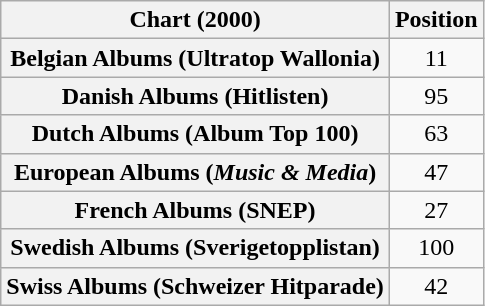<table class="wikitable sortable plainrowheaders" style="text-align:center">
<tr>
<th scope="col">Chart (2000)</th>
<th scope="col">Position</th>
</tr>
<tr>
<th scope="row">Belgian Albums (Ultratop Wallonia)</th>
<td>11</td>
</tr>
<tr>
<th scope="row">Danish Albums (Hitlisten)</th>
<td>95</td>
</tr>
<tr>
<th scope="row">Dutch Albums (Album Top 100)</th>
<td>63</td>
</tr>
<tr>
<th scope="row">European Albums (<em>Music & Media</em>)</th>
<td>47</td>
</tr>
<tr>
<th scope="row">French Albums (SNEP)</th>
<td>27</td>
</tr>
<tr>
<th scope="row">Swedish Albums (Sverigetopplistan)</th>
<td>100</td>
</tr>
<tr>
<th scope="row">Swiss Albums (Schweizer Hitparade)</th>
<td>42</td>
</tr>
</table>
